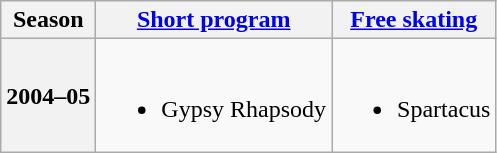<table class="wikitable" style="text-align:center">
<tr>
<th>Season</th>
<th><a href='#'>Short program</a></th>
<th><a href='#'>Free skating</a></th>
</tr>
<tr>
<th>2004–05<br> </th>
<td><br><ul><li>Gypsy Rhapsody</li></ul></td>
<td><br><ul><li>Spartacus <br></li></ul></td>
</tr>
</table>
